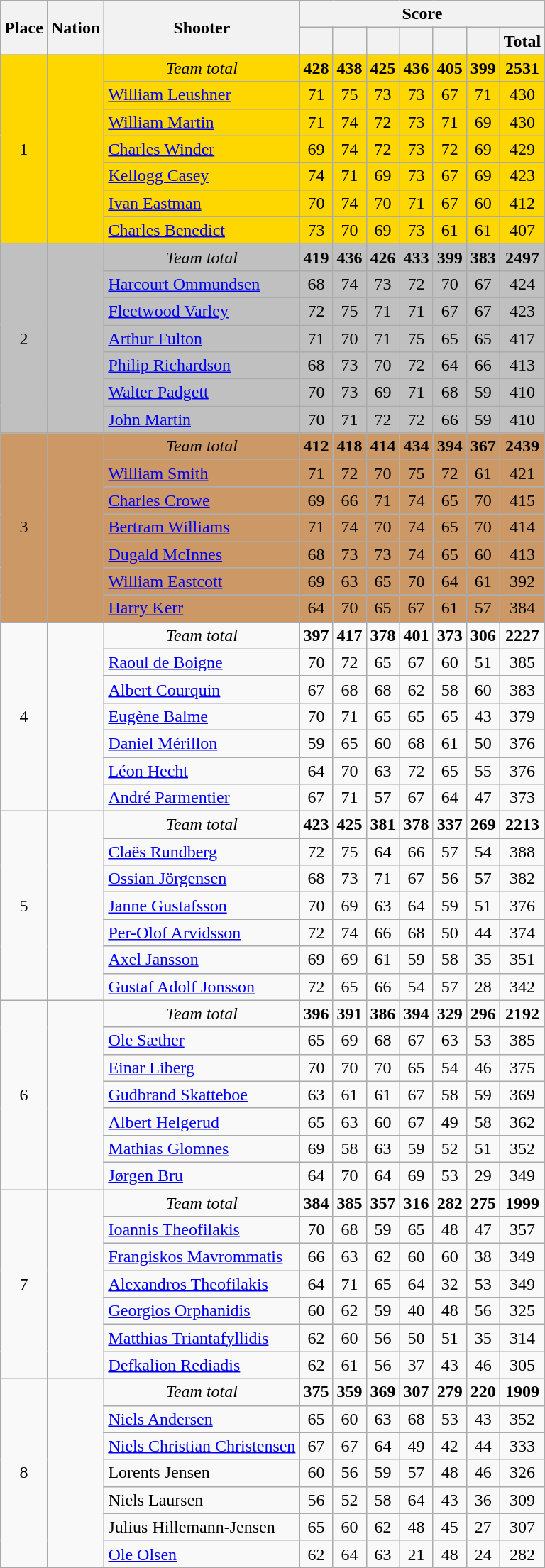<table class=wikitable>
<tr>
<th rowspan=2>Place</th>
<th rowspan=2>Nation</th>
<th rowspan=2>Shooter</th>
<th colspan=7>Score</th>
</tr>
<tr>
<th></th>
<th></th>
<th></th>
<th></th>
<th></th>
<th></th>
<th>Total</th>
</tr>
<tr align=center bgcolor=gold>
<td rowspan=7>1</td>
<td rowspan=7 align=left></td>
<td><em>Team total</em></td>
<td><strong>428</strong></td>
<td><strong>438</strong></td>
<td><strong>425</strong></td>
<td><strong>436</strong></td>
<td><strong>405</strong></td>
<td><strong>399</strong></td>
<td><strong>2531</strong></td>
</tr>
<tr align=center bgcolor=gold>
<td align=left><a href='#'>William Leushner</a></td>
<td>71</td>
<td>75</td>
<td>73</td>
<td>73</td>
<td>67</td>
<td>71</td>
<td>430</td>
</tr>
<tr align=center bgcolor=gold>
<td align=left><a href='#'>William Martin</a></td>
<td>71</td>
<td>74</td>
<td>72</td>
<td>73</td>
<td>71</td>
<td>69</td>
<td>430</td>
</tr>
<tr align=center bgcolor=gold>
<td align=left><a href='#'>Charles Winder</a></td>
<td>69</td>
<td>74</td>
<td>72</td>
<td>73</td>
<td>72</td>
<td>69</td>
<td>429</td>
</tr>
<tr align=center bgcolor=gold>
<td align=left><a href='#'>Kellogg Casey</a></td>
<td>74</td>
<td>71</td>
<td>69</td>
<td>73</td>
<td>67</td>
<td>69</td>
<td>423</td>
</tr>
<tr align=center bgcolor=gold>
<td align=left><a href='#'>Ivan Eastman</a></td>
<td>70</td>
<td>74</td>
<td>70</td>
<td>71</td>
<td>67</td>
<td>60</td>
<td>412</td>
</tr>
<tr align=center bgcolor=gold>
<td align=left><a href='#'>Charles Benedict</a></td>
<td>73</td>
<td>70</td>
<td>69</td>
<td>73</td>
<td>61</td>
<td>61</td>
<td>407</td>
</tr>
<tr align=center bgcolor=silver>
<td rowspan=7>2</td>
<td rowspan=7 align=left></td>
<td><em>Team total</em></td>
<td><strong>419</strong></td>
<td><strong>436</strong></td>
<td><strong>426</strong></td>
<td><strong>433</strong></td>
<td><strong>399</strong></td>
<td><strong>383</strong></td>
<td><strong>2497</strong></td>
</tr>
<tr align=center bgcolor=silver>
<td align=left><a href='#'>Harcourt Ommundsen</a></td>
<td>68</td>
<td>74</td>
<td>73</td>
<td>72</td>
<td>70</td>
<td>67</td>
<td>424</td>
</tr>
<tr align=center bgcolor=silver>
<td align=left><a href='#'>Fleetwood Varley</a></td>
<td>72</td>
<td>75</td>
<td>71</td>
<td>71</td>
<td>67</td>
<td>67</td>
<td>423</td>
</tr>
<tr align=center bgcolor=silver>
<td align=left><a href='#'>Arthur Fulton</a></td>
<td>71</td>
<td>70</td>
<td>71</td>
<td>75</td>
<td>65</td>
<td>65</td>
<td>417</td>
</tr>
<tr align=center bgcolor=silver>
<td align=left><a href='#'>Philip Richardson</a></td>
<td>68</td>
<td>73</td>
<td>70</td>
<td>72</td>
<td>64</td>
<td>66</td>
<td>413</td>
</tr>
<tr align=center bgcolor=silver>
<td align=left><a href='#'>Walter Padgett</a></td>
<td>70</td>
<td>73</td>
<td>69</td>
<td>71</td>
<td>68</td>
<td>59</td>
<td>410</td>
</tr>
<tr align=center bgcolor=silver>
<td align=left><a href='#'>John Martin</a></td>
<td>70</td>
<td>71</td>
<td>72</td>
<td>72</td>
<td>66</td>
<td>59</td>
<td>410</td>
</tr>
<tr align=center bgcolor=cc9966>
<td rowspan=7>3</td>
<td rowspan=7 align=left></td>
<td><em>Team total</em></td>
<td><strong>412</strong></td>
<td><strong>418</strong></td>
<td><strong>414</strong></td>
<td><strong>434</strong></td>
<td><strong>394</strong></td>
<td><strong>367</strong></td>
<td><strong>2439</strong></td>
</tr>
<tr align=center bgcolor=cc9966>
<td align=left><a href='#'>William Smith</a></td>
<td>71</td>
<td>72</td>
<td>70</td>
<td>75</td>
<td>72</td>
<td>61</td>
<td>421</td>
</tr>
<tr align=center bgcolor=cc9966>
<td align=left><a href='#'>Charles Crowe</a></td>
<td>69</td>
<td>66</td>
<td>71</td>
<td>74</td>
<td>65</td>
<td>70</td>
<td>415</td>
</tr>
<tr align=center bgcolor=cc9966>
<td align=left><a href='#'>Bertram Williams</a></td>
<td>71</td>
<td>74</td>
<td>70</td>
<td>74</td>
<td>65</td>
<td>70</td>
<td>414</td>
</tr>
<tr align=center bgcolor=cc9966>
<td align=left><a href='#'>Dugald McInnes</a></td>
<td>68</td>
<td>73</td>
<td>73</td>
<td>74</td>
<td>65</td>
<td>60</td>
<td>413</td>
</tr>
<tr align=center bgcolor=cc9966>
<td align=left><a href='#'>William Eastcott</a></td>
<td>69</td>
<td>63</td>
<td>65</td>
<td>70</td>
<td>64</td>
<td>61</td>
<td>392</td>
</tr>
<tr align=center bgcolor=cc9966>
<td align=left><a href='#'>Harry Kerr</a></td>
<td>64</td>
<td>70</td>
<td>65</td>
<td>67</td>
<td>61</td>
<td>57</td>
<td>384</td>
</tr>
<tr align=center>
<td rowspan=7>4</td>
<td rowspan=7 align=left></td>
<td><em>Team total</em></td>
<td><strong>397</strong></td>
<td><strong>417</strong></td>
<td><strong>378</strong></td>
<td><strong>401</strong></td>
<td><strong>373</strong></td>
<td><strong>306</strong></td>
<td><strong>2227</strong></td>
</tr>
<tr align=center>
<td align=left><a href='#'>Raoul de Boigne</a></td>
<td>70</td>
<td>72</td>
<td>65</td>
<td>67</td>
<td>60</td>
<td>51</td>
<td>385</td>
</tr>
<tr align=center>
<td align=left><a href='#'>Albert Courquin</a></td>
<td>67</td>
<td>68</td>
<td>68</td>
<td>62</td>
<td>58</td>
<td>60</td>
<td>383</td>
</tr>
<tr align=center>
<td align=left><a href='#'>Eugène Balme</a></td>
<td>70</td>
<td>71</td>
<td>65</td>
<td>65</td>
<td>65</td>
<td>43</td>
<td>379</td>
</tr>
<tr align=center>
<td align=left><a href='#'>Daniel Mérillon</a></td>
<td>59</td>
<td>65</td>
<td>60</td>
<td>68</td>
<td>61</td>
<td>50</td>
<td>376</td>
</tr>
<tr align=center>
<td align=left><a href='#'>Léon Hecht</a></td>
<td>64</td>
<td>70</td>
<td>63</td>
<td>72</td>
<td>65</td>
<td>55</td>
<td>376</td>
</tr>
<tr align=center>
<td align=left><a href='#'>André Parmentier</a></td>
<td>67</td>
<td>71</td>
<td>57</td>
<td>67</td>
<td>64</td>
<td>47</td>
<td>373</td>
</tr>
<tr align=center>
<td rowspan=7>5</td>
<td rowspan=7 align=left></td>
<td><em>Team total</em></td>
<td><strong>423</strong></td>
<td><strong>425</strong></td>
<td><strong>381</strong></td>
<td><strong>378</strong></td>
<td><strong>337</strong></td>
<td><strong>269</strong></td>
<td><strong>2213</strong></td>
</tr>
<tr align=center>
<td align=left><a href='#'>Claës Rundberg</a></td>
<td>72</td>
<td>75</td>
<td>64</td>
<td>66</td>
<td>57</td>
<td>54</td>
<td>388</td>
</tr>
<tr align=center>
<td align=left><a href='#'>Ossian Jörgensen</a></td>
<td>68</td>
<td>73</td>
<td>71</td>
<td>67</td>
<td>56</td>
<td>57</td>
<td>382</td>
</tr>
<tr align=center>
<td align=left><a href='#'>Janne Gustafsson</a></td>
<td>70</td>
<td>69</td>
<td>63</td>
<td>64</td>
<td>59</td>
<td>51</td>
<td>376</td>
</tr>
<tr align=center>
<td align=left><a href='#'>Per-Olof Arvidsson</a></td>
<td>72</td>
<td>74</td>
<td>66</td>
<td>68</td>
<td>50</td>
<td>44</td>
<td>374</td>
</tr>
<tr align=center>
<td align=left><a href='#'>Axel Jansson</a></td>
<td>69</td>
<td>69</td>
<td>61</td>
<td>59</td>
<td>58</td>
<td>35</td>
<td>351</td>
</tr>
<tr align=center>
<td align=left><a href='#'>Gustaf Adolf Jonsson</a></td>
<td>72</td>
<td>65</td>
<td>66</td>
<td>54</td>
<td>57</td>
<td>28</td>
<td>342</td>
</tr>
<tr align=center>
<td rowspan=7>6</td>
<td rowspan=7 align=left></td>
<td><em>Team total</em></td>
<td><strong>396</strong></td>
<td><strong>391</strong></td>
<td><strong>386</strong></td>
<td><strong>394</strong></td>
<td><strong>329</strong></td>
<td><strong>296</strong></td>
<td><strong>2192</strong></td>
</tr>
<tr align=center>
<td align=left><a href='#'>Ole Sæther</a></td>
<td>65</td>
<td>69</td>
<td>68</td>
<td>67</td>
<td>63</td>
<td>53</td>
<td>385</td>
</tr>
<tr align=center>
<td align=left><a href='#'>Einar Liberg</a></td>
<td>70</td>
<td>70</td>
<td>70</td>
<td>65</td>
<td>54</td>
<td>46</td>
<td>375</td>
</tr>
<tr align=center>
<td align=left><a href='#'>Gudbrand Skatteboe</a></td>
<td>63</td>
<td>61</td>
<td>61</td>
<td>67</td>
<td>58</td>
<td>59</td>
<td>369</td>
</tr>
<tr align=center>
<td align=left><a href='#'>Albert Helgerud</a></td>
<td>65</td>
<td>63</td>
<td>60</td>
<td>67</td>
<td>49</td>
<td>58</td>
<td>362</td>
</tr>
<tr align=center>
<td align=left><a href='#'>Mathias Glomnes</a></td>
<td>69</td>
<td>58</td>
<td>63</td>
<td>59</td>
<td>52</td>
<td>51</td>
<td>352</td>
</tr>
<tr align=center>
<td align=left><a href='#'>Jørgen Bru</a></td>
<td>64</td>
<td>70</td>
<td>64</td>
<td>69</td>
<td>53</td>
<td>29</td>
<td>349</td>
</tr>
<tr align=center>
<td rowspan=7>7</td>
<td rowspan=7 align=left></td>
<td><em>Team total</em></td>
<td><strong>384</strong></td>
<td><strong>385</strong></td>
<td><strong>357</strong></td>
<td><strong>316</strong></td>
<td><strong>282</strong></td>
<td><strong>275</strong></td>
<td><strong>1999</strong></td>
</tr>
<tr align=center>
<td align=left><a href='#'>Ioannis Theofilakis</a></td>
<td>70</td>
<td>68</td>
<td>59</td>
<td>65</td>
<td>48</td>
<td>47</td>
<td>357</td>
</tr>
<tr align=center>
<td align=left><a href='#'>Frangiskos Mavrommatis</a></td>
<td>66</td>
<td>63</td>
<td>62</td>
<td>60</td>
<td>60</td>
<td>38</td>
<td>349</td>
</tr>
<tr align=center>
<td align=left><a href='#'>Alexandros Theofilakis</a></td>
<td>64</td>
<td>71</td>
<td>65</td>
<td>64</td>
<td>32</td>
<td>53</td>
<td>349</td>
</tr>
<tr align=center>
<td align=left><a href='#'>Georgios Orphanidis</a></td>
<td>60</td>
<td>62</td>
<td>59</td>
<td>40</td>
<td>48</td>
<td>56</td>
<td>325</td>
</tr>
<tr align=center>
<td align=left><a href='#'>Matthias Triantafyllidis</a></td>
<td>62</td>
<td>60</td>
<td>56</td>
<td>50</td>
<td>51</td>
<td>35</td>
<td>314</td>
</tr>
<tr align=center>
<td align=left><a href='#'>Defkalion Rediadis</a></td>
<td>62</td>
<td>61</td>
<td>56</td>
<td>37</td>
<td>43</td>
<td>46</td>
<td>305</td>
</tr>
<tr align=center>
<td rowspan=7>8</td>
<td rowspan=7 align=left></td>
<td><em>Team total</em></td>
<td><strong>375</strong></td>
<td><strong>359</strong></td>
<td><strong>369</strong></td>
<td><strong>307</strong></td>
<td><strong>279</strong></td>
<td><strong>220</strong></td>
<td><strong>1909</strong></td>
</tr>
<tr align=center>
<td align=left><a href='#'>Niels Andersen</a></td>
<td>65</td>
<td>60</td>
<td>63</td>
<td>68</td>
<td>53</td>
<td>43</td>
<td>352</td>
</tr>
<tr align=center>
<td align=left><a href='#'>Niels Christian Christensen</a></td>
<td>67</td>
<td>67</td>
<td>64</td>
<td>49</td>
<td>42</td>
<td>44</td>
<td>333</td>
</tr>
<tr align=center>
<td align=left>Lorents Jensen</td>
<td>60</td>
<td>56</td>
<td>59</td>
<td>57</td>
<td>48</td>
<td>46</td>
<td>326</td>
</tr>
<tr align=center>
<td align=left>Niels Laursen</td>
<td>56</td>
<td>52</td>
<td>58</td>
<td>64</td>
<td>43</td>
<td>36</td>
<td>309</td>
</tr>
<tr align=center>
<td align=left>Julius Hillemann-Jensen</td>
<td>65</td>
<td>60</td>
<td>62</td>
<td>48</td>
<td>45</td>
<td>27</td>
<td>307</td>
</tr>
<tr align=center>
<td align=left><a href='#'>Ole Olsen</a></td>
<td>62</td>
<td>64</td>
<td>63</td>
<td>21</td>
<td>48</td>
<td>24</td>
<td>282</td>
</tr>
</table>
